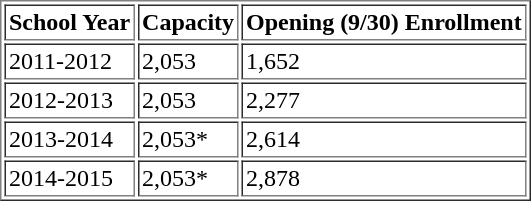<table border="1" cellpadding="2">
<tr>
<th>School Year</th>
<th>Capacity</th>
<th>Opening (9/30) Enrollment</th>
</tr>
<tr>
<td>2011-2012</td>
<td>2,053</td>
<td>1,652</td>
</tr>
<tr>
<td>2012-2013</td>
<td>2,053</td>
<td>2,277</td>
</tr>
<tr>
<td>2013-2014</td>
<td>2,053*</td>
<td>2,614</td>
</tr>
<tr>
<td>2014-2015</td>
<td>2,053*</td>
<td>2,878</td>
</tr>
</table>
